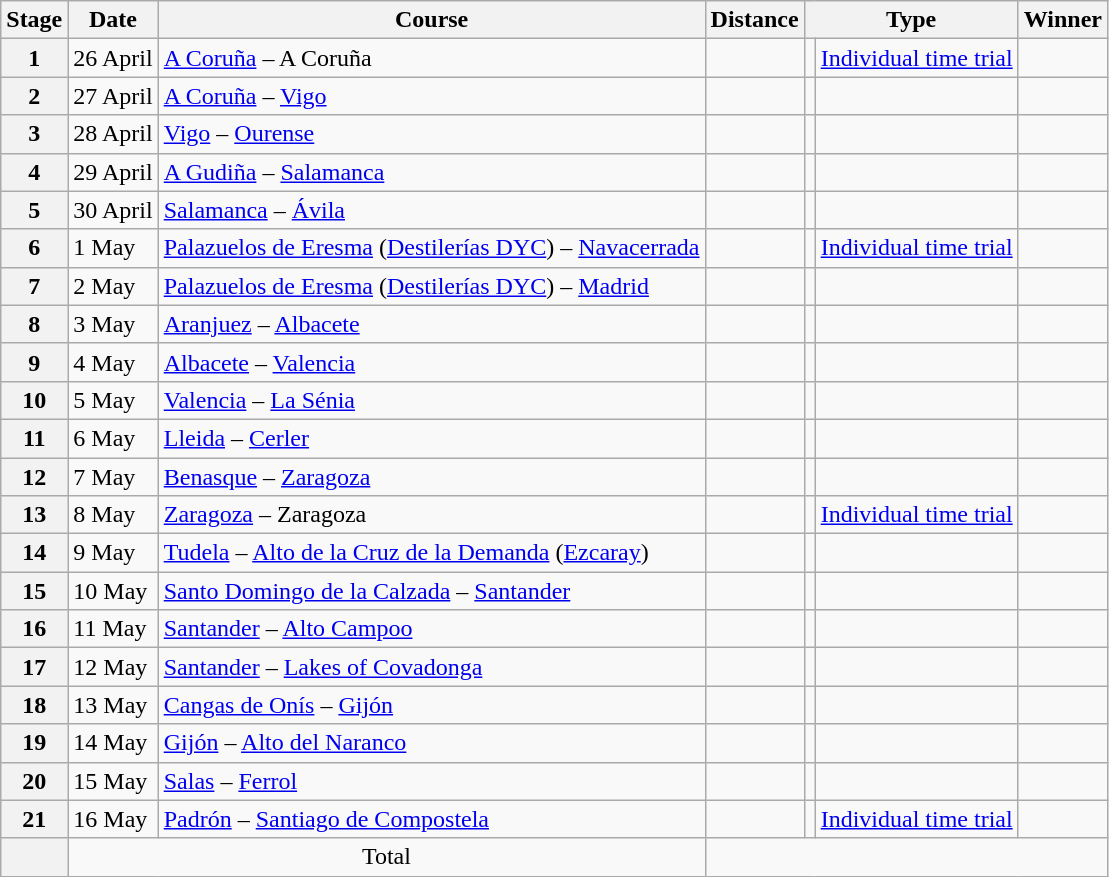<table class="wikitable">
<tr>
<th scope="col">Stage</th>
<th scope="col">Date</th>
<th scope="col">Course</th>
<th scope="col">Distance</th>
<th scope="col" colspan="2">Type</th>
<th scope="col">Winner</th>
</tr>
<tr>
<th scope="row">1</th>
<td>26 April</td>
<td><a href='#'>A Coruña</a> – A Coruña</td>
<td style="text-align:center;"></td>
<td></td>
<td><a href='#'>Individual time trial</a></td>
<td></td>
</tr>
<tr>
<th scope="row">2</th>
<td>27 April</td>
<td><a href='#'>A Coruña</a> – <a href='#'>Vigo</a></td>
<td style="text-align:center;"></td>
<td></td>
<td></td>
<td></td>
</tr>
<tr>
<th scope="row">3</th>
<td>28 April</td>
<td><a href='#'>Vigo</a> – <a href='#'>Ourense</a></td>
<td style="text-align:center;"></td>
<td></td>
<td></td>
<td></td>
</tr>
<tr>
<th scope="row">4</th>
<td>29 April</td>
<td><a href='#'>A Gudiña</a> – <a href='#'>Salamanca</a></td>
<td style="text-align:center;"></td>
<td></td>
<td></td>
<td></td>
</tr>
<tr>
<th scope="row">5</th>
<td>30 April</td>
<td><a href='#'>Salamanca</a> – <a href='#'>Ávila</a></td>
<td style="text-align:center;"></td>
<td></td>
<td></td>
<td></td>
</tr>
<tr>
<th scope="row">6</th>
<td>1 May</td>
<td><a href='#'>Palazuelos de Eresma</a> (<a href='#'>Destilerías DYC</a>) – <a href='#'>Navacerrada</a></td>
<td style="text-align:center;"></td>
<td></td>
<td><a href='#'>Individual time trial</a></td>
<td></td>
</tr>
<tr>
<th scope="row">7</th>
<td>2 May</td>
<td><a href='#'>Palazuelos de Eresma</a> (<a href='#'>Destilerías DYC</a>) – <a href='#'>Madrid</a></td>
<td style="text-align:center;"></td>
<td></td>
<td></td>
<td></td>
</tr>
<tr>
<th scope="row">8</th>
<td>3 May</td>
<td><a href='#'>Aranjuez</a> – <a href='#'>Albacete</a></td>
<td style="text-align:center;"></td>
<td></td>
<td></td>
<td></td>
</tr>
<tr>
<th scope="row">9</th>
<td>4 May</td>
<td><a href='#'>Albacete</a> – <a href='#'>Valencia</a></td>
<td style="text-align:center;"></td>
<td></td>
<td></td>
<td></td>
</tr>
<tr>
<th scope="row">10</th>
<td>5 May</td>
<td><a href='#'>Valencia</a> – <a href='#'>La Sénia</a></td>
<td style="text-align:center;"></td>
<td></td>
<td></td>
<td></td>
</tr>
<tr>
<th scope="row">11</th>
<td>6 May</td>
<td><a href='#'>Lleida</a> – <a href='#'>Cerler</a></td>
<td style="text-align:center;"></td>
<td></td>
<td></td>
<td></td>
</tr>
<tr>
<th scope="row">12</th>
<td>7 May</td>
<td><a href='#'>Benasque</a> – <a href='#'>Zaragoza</a></td>
<td style="text-align:center;"></td>
<td></td>
<td></td>
<td></td>
</tr>
<tr>
<th scope="row">13</th>
<td>8 May</td>
<td><a href='#'>Zaragoza</a> – Zaragoza</td>
<td style="text-align:center;"></td>
<td></td>
<td><a href='#'>Individual time trial</a></td>
<td></td>
</tr>
<tr>
<th scope="row">14</th>
<td>9 May</td>
<td><a href='#'>Tudela</a> – <a href='#'>Alto de la Cruz de la Demanda</a> (<a href='#'>Ezcaray</a>)</td>
<td style="text-align:center;"></td>
<td></td>
<td></td>
<td></td>
</tr>
<tr>
<th scope="row">15</th>
<td>10 May</td>
<td><a href='#'>Santo Domingo de la Calzada</a> – <a href='#'>Santander</a></td>
<td style="text-align:center;"></td>
<td></td>
<td></td>
<td></td>
</tr>
<tr>
<th scope="row">16</th>
<td>11 May</td>
<td><a href='#'>Santander</a> – <a href='#'>Alto Campoo</a></td>
<td style="text-align:center;"></td>
<td></td>
<td></td>
<td></td>
</tr>
<tr>
<th scope="row">17</th>
<td>12 May</td>
<td><a href='#'>Santander</a> – <a href='#'>Lakes of Covadonga</a></td>
<td style="text-align:center;"></td>
<td></td>
<td></td>
<td></td>
</tr>
<tr>
<th scope="row">18</th>
<td>13 May</td>
<td><a href='#'>Cangas de Onís</a> – <a href='#'>Gijón</a></td>
<td style="text-align:center;"></td>
<td></td>
<td></td>
<td></td>
</tr>
<tr>
<th scope="row">19</th>
<td>14 May</td>
<td><a href='#'>Gijón</a> – <a href='#'>Alto del Naranco</a></td>
<td style="text-align:center;"></td>
<td></td>
<td></td>
<td></td>
</tr>
<tr>
<th scope="row">20</th>
<td>15 May</td>
<td><a href='#'>Salas</a> – <a href='#'>Ferrol</a></td>
<td style="text-align:center;"></td>
<td></td>
<td></td>
<td></td>
</tr>
<tr>
<th scope="row">21</th>
<td>16 May</td>
<td><a href='#'>Padrón</a> – <a href='#'>Santiago de Compostela</a></td>
<td style="text-align:center;"></td>
<td></td>
<td><a href='#'>Individual time trial</a></td>
<td></td>
</tr>
<tr>
<th scope="row"></th>
<td colspan="2" style="text-align:center">Total</td>
<td colspan="5" style="text-align:center"></td>
</tr>
</table>
